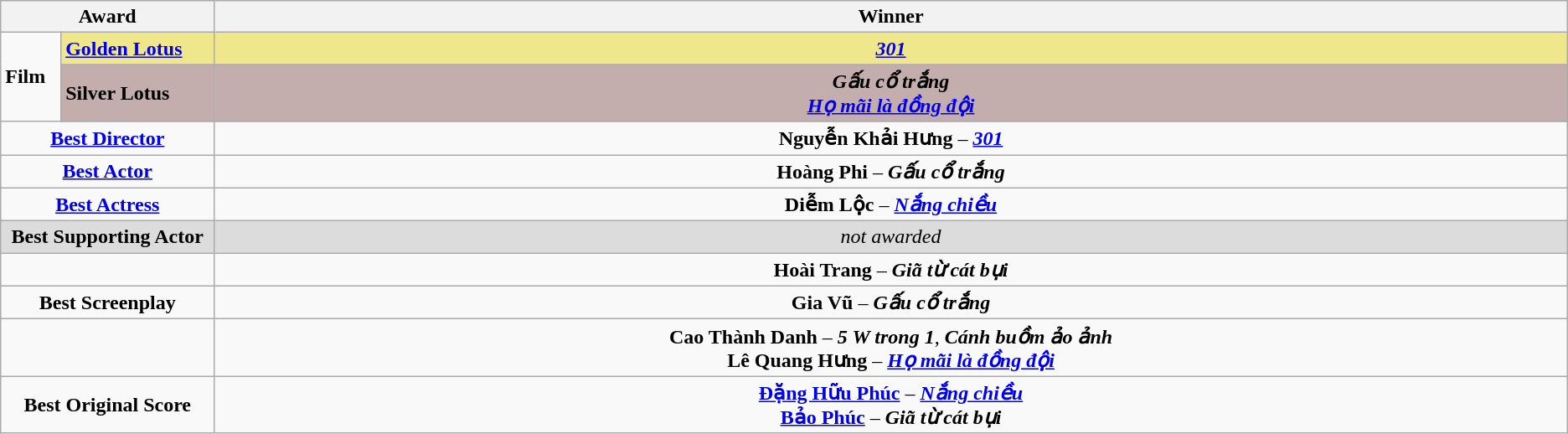<table class=wikitable>
<tr>
<th width="12%" colspan="2">Award</th>
<th width="76%">Winner</th>
</tr>
<tr>
<td rowspan="2"><strong>Film</strong></td>
<td style="background:#F0E68C"><strong><a href='#'>Golden Lotus</a></strong></td>
<td style="background:#F0E68C" align=center><strong><em><a href='#'>301</a></em></strong></td>
</tr>
<tr>
<td style="background:#C4AEAD"><strong>Silver Lotus</strong></td>
<td style="background:#C4AEAD" align=center><strong><em>Gấu cổ trắng</em></strong><br><strong><em><a href='#'>Họ mãi là đồng đội</a></em></strong></td>
</tr>
<tr>
<td colspan="2" align=center><strong><a href='#'>Best Director</a></strong></td>
<td align=center><strong>Nguyễn Khải Hưng</strong> – <strong><em><a href='#'>301</a></em></strong></td>
</tr>
<tr>
<td colspan="2" align=center><strong><a href='#'>Best Actor</a></strong></td>
<td align=center><strong>Hoàng Phi</strong> – <strong><em>Gấu cổ trắng</em></strong></td>
</tr>
<tr>
<td colspan="2" align=center><strong><a href='#'>Best Actress</a></strong></td>
<td align=center><strong>Diễm Lộc</strong> – <strong><em><a href='#'>Nắng chiều</a></em></strong></td>
</tr>
<tr>
<td colspan="2" align=center style="background:#DCDCDC"><strong>Best Supporting Actor</strong></td>
<td align=center style="background:#DCDCDC"><em>not awarded</em></td>
</tr>
<tr>
<td colspan="2" align=center><strong></strong></td>
<td align=center><strong>Hoài Trang</strong> – <strong><em>Giã từ cát bụi</em></strong></td>
</tr>
<tr>
<td colspan="2" align=center><strong>Best Screenplay</strong></td>
<td align=center><strong>Gia Vũ</strong> – <strong><em>Gấu cổ trắng</em></strong></td>
</tr>
<tr>
<td colspan="2" align=center><strong></strong></td>
<td align=center><strong>Cao Thành Danh</strong> – <strong><em>5 W trong 1</em></strong>, <strong><em>Cánh buồm ảo ảnh</em></strong><br><strong>Lê Quang Hưng</strong> – <strong><em><a href='#'>Họ mãi là đồng đội</a></em></strong></td>
</tr>
<tr>
<td colspan="2" align=center><strong>Best Original Score</strong></td>
<td align=center><strong><a href='#'>Đặng Hữu Phúc</a></strong> – <strong><em><a href='#'>Nắng chiều</a></em></strong><br><strong><a href='#'>Bảo Phúc</a></strong> – <strong><em>Giã từ cát bụi</em></strong></td>
</tr>
</table>
